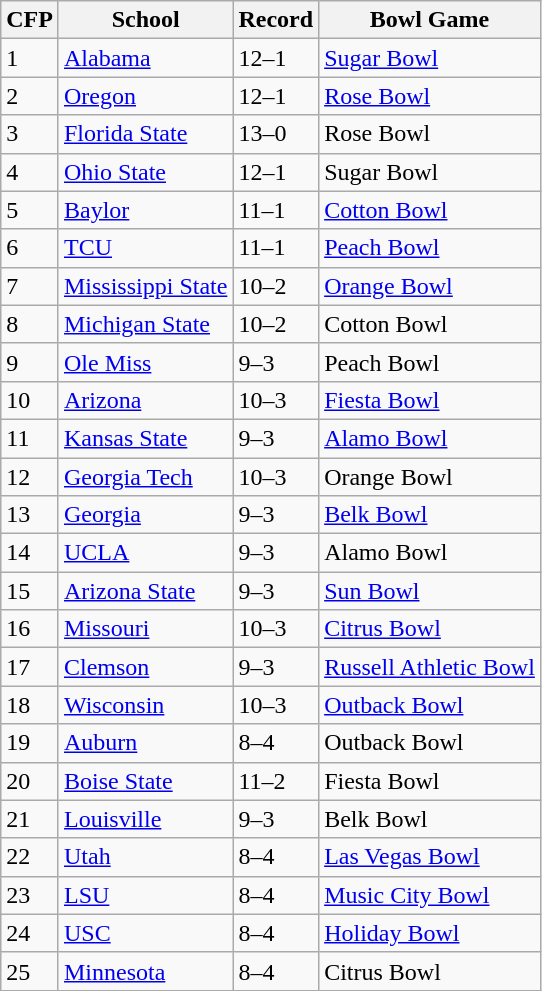<table class="wikitable">
<tr>
<th>CFP</th>
<th>School</th>
<th>Record</th>
<th>Bowl Game</th>
</tr>
<tr>
<td>1</td>
<td><a href='#'>Alabama</a></td>
<td>12–1</td>
<td><a href='#'>Sugar Bowl</a></td>
</tr>
<tr>
<td>2</td>
<td><a href='#'>Oregon</a></td>
<td>12–1</td>
<td><a href='#'>Rose Bowl</a></td>
</tr>
<tr>
<td>3</td>
<td><a href='#'>Florida State</a></td>
<td>13–0</td>
<td>Rose Bowl</td>
</tr>
<tr>
<td>4</td>
<td><a href='#'>Ohio State</a></td>
<td>12–1</td>
<td>Sugar Bowl</td>
</tr>
<tr>
<td>5</td>
<td><a href='#'>Baylor</a></td>
<td>11–1</td>
<td><a href='#'>Cotton Bowl</a></td>
</tr>
<tr>
<td>6</td>
<td><a href='#'>TCU</a></td>
<td>11–1</td>
<td><a href='#'>Peach Bowl</a></td>
</tr>
<tr>
<td>7</td>
<td><a href='#'>Mississippi State</a></td>
<td>10–2</td>
<td><a href='#'>Orange Bowl</a></td>
</tr>
<tr>
<td>8</td>
<td><a href='#'>Michigan State</a></td>
<td>10–2</td>
<td>Cotton Bowl</td>
</tr>
<tr>
<td>9</td>
<td><a href='#'>Ole Miss</a></td>
<td>9–3</td>
<td>Peach Bowl</td>
</tr>
<tr>
<td>10</td>
<td><a href='#'>Arizona</a></td>
<td>10–3</td>
<td><a href='#'>Fiesta Bowl</a></td>
</tr>
<tr>
<td>11</td>
<td><a href='#'>Kansas State</a></td>
<td>9–3</td>
<td><a href='#'>Alamo Bowl</a></td>
</tr>
<tr>
<td>12</td>
<td><a href='#'>Georgia Tech</a></td>
<td>10–3</td>
<td>Orange Bowl</td>
</tr>
<tr>
<td>13</td>
<td><a href='#'>Georgia</a></td>
<td>9–3</td>
<td><a href='#'>Belk Bowl</a></td>
</tr>
<tr>
<td>14</td>
<td><a href='#'>UCLA</a></td>
<td>9–3</td>
<td>Alamo Bowl</td>
</tr>
<tr>
<td>15</td>
<td><a href='#'>Arizona State</a></td>
<td>9–3</td>
<td><a href='#'>Sun Bowl</a></td>
</tr>
<tr>
<td>16</td>
<td><a href='#'>Missouri</a></td>
<td>10–3</td>
<td><a href='#'>Citrus Bowl</a></td>
</tr>
<tr>
<td>17</td>
<td><a href='#'>Clemson</a></td>
<td>9–3</td>
<td><a href='#'>Russell Athletic Bowl</a></td>
</tr>
<tr>
<td>18</td>
<td><a href='#'>Wisconsin</a></td>
<td>10–3</td>
<td><a href='#'>Outback Bowl</a></td>
</tr>
<tr>
<td>19</td>
<td><a href='#'>Auburn</a></td>
<td>8–4</td>
<td>Outback Bowl</td>
</tr>
<tr>
<td>20</td>
<td><a href='#'>Boise State</a></td>
<td>11–2</td>
<td>Fiesta Bowl</td>
</tr>
<tr>
<td>21</td>
<td><a href='#'>Louisville</a></td>
<td>9–3</td>
<td>Belk Bowl</td>
</tr>
<tr>
<td>22</td>
<td><a href='#'>Utah</a></td>
<td>8–4</td>
<td><a href='#'>Las Vegas Bowl</a></td>
</tr>
<tr>
<td>23</td>
<td><a href='#'>LSU</a></td>
<td>8–4</td>
<td><a href='#'>Music City Bowl</a></td>
</tr>
<tr>
<td>24</td>
<td><a href='#'>USC</a></td>
<td>8–4</td>
<td><a href='#'>Holiday Bowl</a></td>
</tr>
<tr>
<td>25</td>
<td><a href='#'>Minnesota</a></td>
<td>8–4</td>
<td>Citrus Bowl</td>
</tr>
</table>
